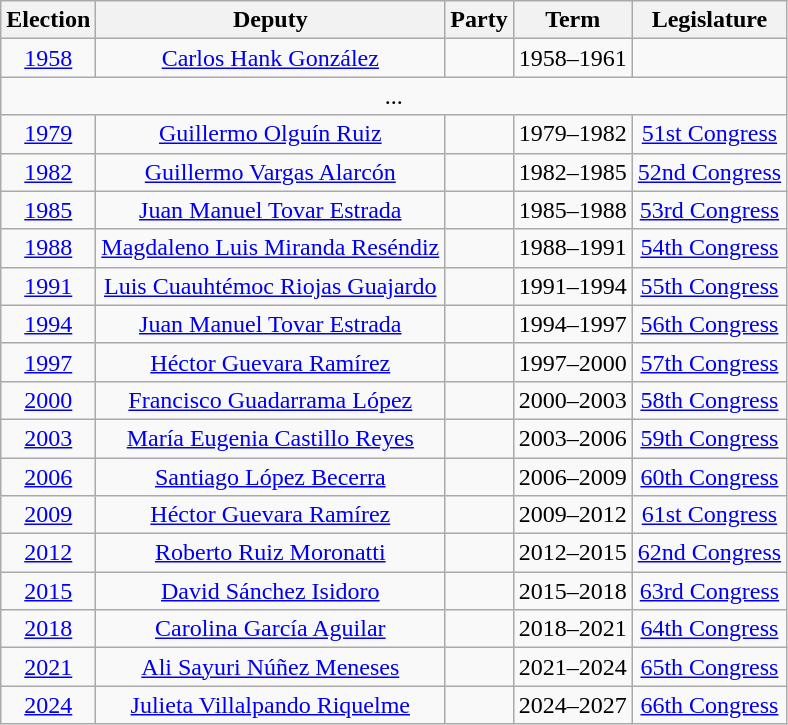<table class="wikitable sortable" style="text-align: center">
<tr>
<th>Election</th>
<th class="unsortable">Deputy</th>
<th class="unsortable">Party</th>
<th class="unsortable">Term</th>
<th class="unsortable">Legislature</th>
</tr>
<tr>
<td><a href='#'>1958</a></td>
<td><a href='#'>Carlos Hank González</a></td>
<td></td>
<td>1958–1961</td>
<td></td>
</tr>
<tr>
<td colspan=5> ...</td>
</tr>
<tr>
<td><a href='#'>1979</a></td>
<td><a href='#'>Guillermo Olguín Ruiz</a></td>
<td></td>
<td>1979–1982</td>
<td><a href='#'>51st Congress</a></td>
</tr>
<tr>
<td><a href='#'>1982</a></td>
<td><a href='#'>Guillermo Vargas Alarcón</a></td>
<td></td>
<td>1982–1985</td>
<td><a href='#'>52nd Congress</a></td>
</tr>
<tr>
<td><a href='#'>1985</a></td>
<td><a href='#'>Juan Manuel Tovar Estrada</a></td>
<td></td>
<td>1985–1988</td>
<td><a href='#'>53rd Congress</a></td>
</tr>
<tr>
<td><a href='#'>1988</a></td>
<td><a href='#'>Magdaleno Luis Miranda Reséndiz</a></td>
<td></td>
<td>1988–1991</td>
<td><a href='#'>54th Congress</a></td>
</tr>
<tr>
<td><a href='#'>1991</a></td>
<td><a href='#'>Luis Cuauhtémoc Riojas Guajardo</a></td>
<td></td>
<td>1991–1994</td>
<td><a href='#'>55th Congress</a></td>
</tr>
<tr>
<td><a href='#'>1994</a></td>
<td><a href='#'>Juan Manuel Tovar Estrada</a></td>
<td></td>
<td>1994–1997</td>
<td><a href='#'>56th Congress</a></td>
</tr>
<tr>
<td><a href='#'>1997</a></td>
<td><a href='#'>Héctor Guevara Ramírez</a></td>
<td></td>
<td>1997–2000</td>
<td><a href='#'>57th Congress</a></td>
</tr>
<tr>
<td><a href='#'>2000</a></td>
<td><a href='#'>Francisco Guadarrama López</a></td>
<td></td>
<td>2000–2003</td>
<td><a href='#'>58th Congress</a></td>
</tr>
<tr>
<td><a href='#'>2003</a></td>
<td><a href='#'>María Eugenia Castillo Reyes</a></td>
<td></td>
<td>2003–2006</td>
<td><a href='#'>59th Congress</a></td>
</tr>
<tr>
<td><a href='#'>2006</a></td>
<td><a href='#'>Santiago López Becerra</a></td>
<td></td>
<td>2006–2009</td>
<td><a href='#'>60th Congress</a></td>
</tr>
<tr>
<td><a href='#'>2009</a></td>
<td><a href='#'>Héctor Guevara Ramírez</a></td>
<td></td>
<td>2009–2012</td>
<td><a href='#'>61st Congress</a></td>
</tr>
<tr>
<td><a href='#'>2012</a></td>
<td><a href='#'>Roberto Ruiz Moronatti</a></td>
<td></td>
<td>2012–2015</td>
<td><a href='#'>62nd Congress</a></td>
</tr>
<tr>
<td><a href='#'>2015</a></td>
<td><a href='#'>David Sánchez Isidoro</a></td>
<td></td>
<td>2015–2018</td>
<td><a href='#'>63rd Congress</a></td>
</tr>
<tr>
<td><a href='#'>2018</a></td>
<td><a href='#'>Carolina García Aguilar</a></td>
<td></td>
<td>2018–2021</td>
<td><a href='#'>64th Congress</a></td>
</tr>
<tr>
<td><a href='#'>2021</a></td>
<td><a href='#'>Ali Sayuri Núñez Meneses</a></td>
<td> </td>
<td>2021–2024</td>
<td><a href='#'>65th Congress</a></td>
</tr>
<tr>
<td><a href='#'>2024</a></td>
<td><a href='#'>Julieta Villalpando Riquelme</a></td>
<td></td>
<td>2024–2027</td>
<td><a href='#'>66th Congress</a></td>
</tr>
</table>
